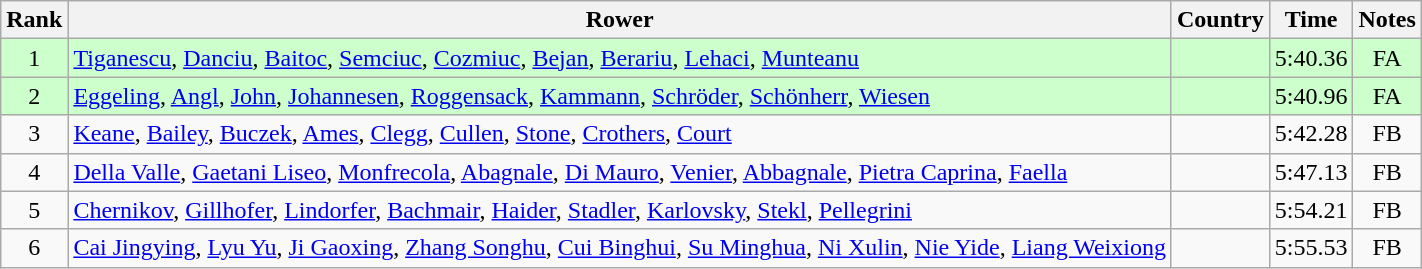<table class="wikitable" style="text-align:center">
<tr>
<th>Rank</th>
<th>Rower</th>
<th>Country</th>
<th>Time</th>
<th>Notes</th>
</tr>
<tr bgcolor=ccffcc>
<td>1</td>
<td align="left"><a href='#'>Tiganescu</a>, <a href='#'>Danciu</a>, <a href='#'>Baitoc</a>, <a href='#'>Semciuc</a>, <a href='#'>Cozmiuc</a>, <a href='#'>Bejan</a>, <a href='#'>Berariu</a>, <a href='#'>Lehaci</a>, <a href='#'>Munteanu</a></td>
<td align="left"></td>
<td>5:40.36</td>
<td>FA</td>
</tr>
<tr bgcolor=ccffcc>
<td>2</td>
<td align="left"><a href='#'>Eggeling</a>, <a href='#'>Angl</a>, <a href='#'>John</a>, <a href='#'>Johannesen</a>, <a href='#'>Roggensack</a>, <a href='#'>Kammann</a>, <a href='#'>Schröder</a>, <a href='#'>Schönherr</a>, <a href='#'>Wiesen</a></td>
<td align="left"></td>
<td>5:40.96</td>
<td>FA</td>
</tr>
<tr>
<td>3</td>
<td align="left"><a href='#'>Keane</a>, <a href='#'>Bailey</a>, <a href='#'>Buczek</a>, <a href='#'>Ames</a>, <a href='#'>Clegg</a>, <a href='#'>Cullen</a>, <a href='#'>Stone</a>, <a href='#'>Crothers</a>, <a href='#'>Court</a></td>
<td align="left"></td>
<td>5:42.28</td>
<td>FB</td>
</tr>
<tr>
<td>4</td>
<td align="left"><a href='#'>Della Valle</a>, <a href='#'>Gaetani Liseo</a>, <a href='#'>Monfrecola</a>, <a href='#'>Abagnale</a>, <a href='#'>Di Mauro</a>, <a href='#'>Venier</a>, <a href='#'>Abbagnale</a>, <a href='#'>Pietra Caprina</a>, <a href='#'>Faella</a></td>
<td align="left"></td>
<td>5:47.13</td>
<td>FB</td>
</tr>
<tr>
<td>5</td>
<td align="left"><a href='#'>Chernikov</a>, <a href='#'>Gillhofer</a>, <a href='#'>Lindorfer</a>,  <a href='#'>Bachmair</a>, <a href='#'>Haider</a>, <a href='#'>Stadler</a>, <a href='#'>Karlovsky</a>, <a href='#'>Stekl</a>, <a href='#'>Pellegrini</a></td>
<td align="left"></td>
<td>5:54.21</td>
<td>FB</td>
</tr>
<tr>
<td>6</td>
<td align="left"><a href='#'>Cai Jingying</a>, <a href='#'>Lyu Yu</a>, <a href='#'>Ji Gaoxing</a>, <a href='#'>Zhang Songhu</a>, <a href='#'>Cui Binghui</a>, <a href='#'>Su Minghua</a>, <a href='#'>Ni Xulin</a>, <a href='#'>Nie Yide</a>, <a href='#'>Liang Weixiong</a></td>
<td align="left"></td>
<td>5:55.53</td>
<td>FB</td>
</tr>
</table>
